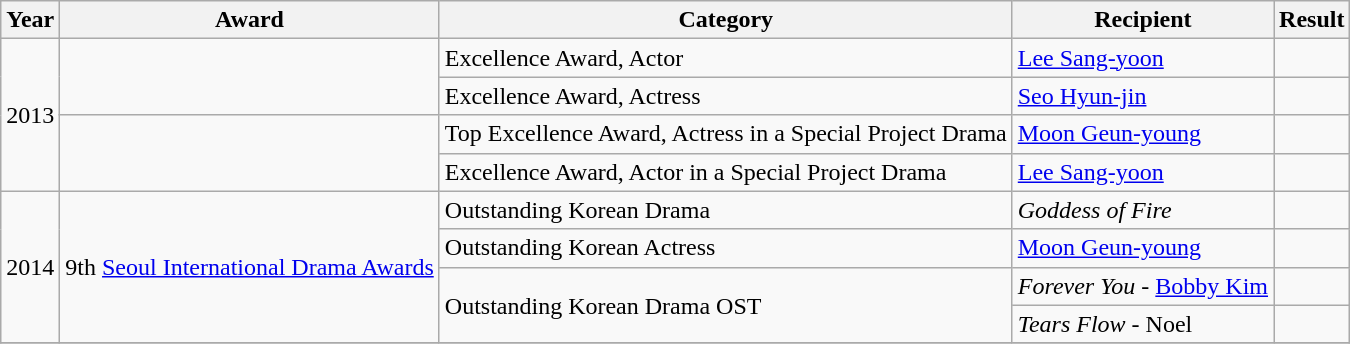<table class="wikitable">
<tr>
<th>Year</th>
<th>Award</th>
<th>Category</th>
<th>Recipient</th>
<th>Result</th>
</tr>
<tr>
<td rowspan=4>2013</td>
<td rowspan=2></td>
<td>Excellence Award, Actor</td>
<td><a href='#'>Lee Sang-yoon</a></td>
<td></td>
</tr>
<tr>
<td>Excellence Award, Actress</td>
<td><a href='#'>Seo Hyun-jin</a></td>
<td></td>
</tr>
<tr>
<td rowspan=2></td>
<td>Top Excellence Award, Actress in a Special Project Drama</td>
<td><a href='#'>Moon Geun-young</a></td>
<td></td>
</tr>
<tr>
<td>Excellence Award, Actor in a Special Project Drama</td>
<td><a href='#'>Lee Sang-yoon</a></td>
<td></td>
</tr>
<tr>
<td rowspan=4>2014</td>
<td rowspan=4 style="text-align:center;">9th <a href='#'>Seoul International Drama Awards</a></td>
<td>Outstanding Korean Drama</td>
<td><em>Goddess of Fire</em></td>
<td></td>
</tr>
<tr>
<td>Outstanding Korean Actress</td>
<td><a href='#'>Moon Geun-young</a></td>
<td></td>
</tr>
<tr>
<td rowspan=2>Outstanding Korean Drama OST</td>
<td><em>Forever You</em> - <a href='#'>Bobby Kim</a></td>
<td></td>
</tr>
<tr>
<td><em>Tears Flow</em> - Noel</td>
<td></td>
</tr>
<tr>
</tr>
</table>
